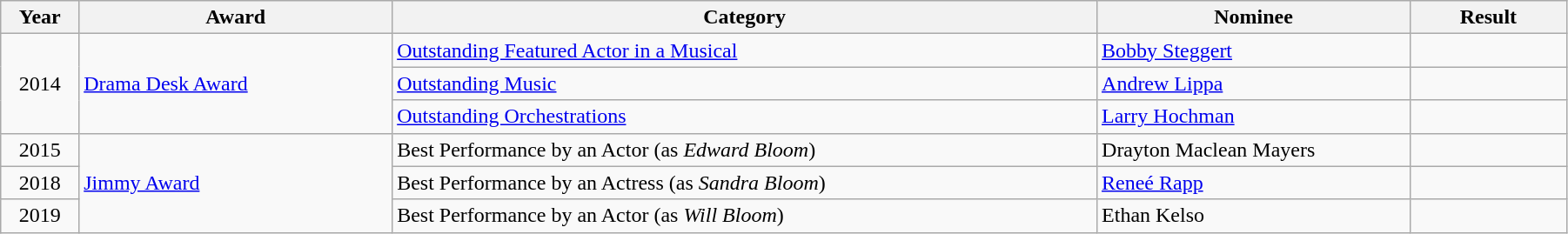<table class="wikitable" style="width:95%;">
<tr>
<th style="width:5%;">Year</th>
<th style="width:20%;">Award</th>
<th style="width:45%;">Category</th>
<th style="width:20%;">Nominee</th>
<th style="width:10%;">Result</th>
</tr>
<tr>
<td style="text-align:center;" rowspan=3>2014</td>
<td rowspan=3><a href='#'>Drama Desk Award</a></td>
<td><a href='#'>Outstanding Featured Actor in a Musical</a></td>
<td><a href='#'>Bobby Steggert</a></td>
<td></td>
</tr>
<tr>
<td><a href='#'>Outstanding Music</a></td>
<td><a href='#'>Andrew Lippa</a></td>
<td></td>
</tr>
<tr>
<td><a href='#'>Outstanding Orchestrations</a></td>
<td><a href='#'>Larry Hochman</a></td>
<td></td>
</tr>
<tr>
<td style="text-align:center;">2015</td>
<td rowspan="3"><a href='#'>Jimmy Award</a></td>
<td>Best Performance by an Actor (as <em>Edward Bloom</em>)</td>
<td>Drayton Maclean Mayers</td>
<td></td>
</tr>
<tr>
<td style="text-align:center;">2018</td>
<td>Best Performance by an Actress (as <em>Sandra Bloom</em>)</td>
<td><a href='#'>Reneé Rapp</a></td>
<td></td>
</tr>
<tr>
<td style="text-align:center;">2019</td>
<td>Best Performance by an Actor (as <em>Will Bloom</em>)</td>
<td>Ethan Kelso</td>
<td></td>
</tr>
</table>
